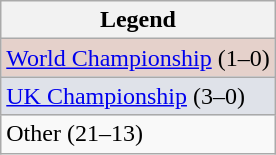<table class="wikitable">
<tr>
<th>Legend</th>
</tr>
<tr style="background:#e5d1cb;">
<td><a href='#'>World Championship</a> (1–0)</td>
</tr>
<tr style="background:#dfe2e9;">
<td><a href='#'>UK Championship</a> (3–0)</td>
</tr>
<tr bgcolor=>
<td>Other (21–13)</td>
</tr>
</table>
